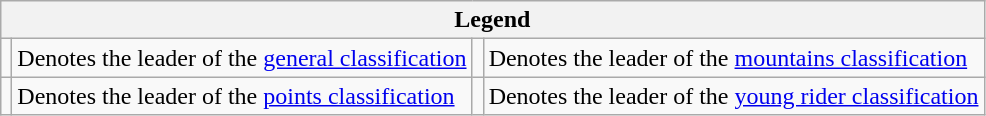<table class="wikitable">
<tr>
<th colspan="4">Legend</th>
</tr>
<tr>
<td></td>
<td>Denotes the leader of the <a href='#'>general classification</a></td>
<td></td>
<td>Denotes the leader of the <a href='#'>mountains classification</a></td>
</tr>
<tr>
<td></td>
<td>Denotes the leader of the <a href='#'>points classification</a></td>
<td></td>
<td>Denotes the leader of the <a href='#'>young rider classification</a></td>
</tr>
</table>
